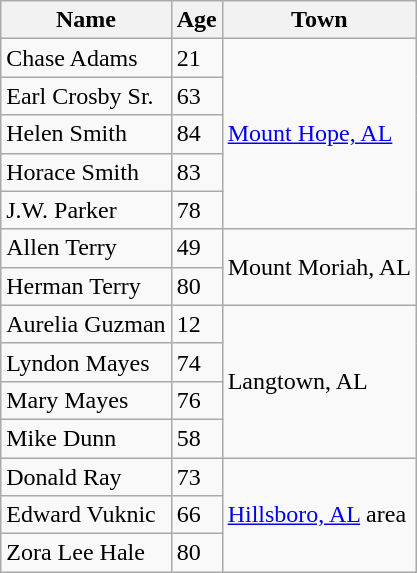<table class="wikitable sortable mw-collapsible mw-collapsed floatright">
<tr>
<th>Name</th>
<th>Age</th>
<th>Town</th>
</tr>
<tr>
<td>Chase Adams</td>
<td>21</td>
<td rowspan="5"><a href='#'>Mount Hope, AL</a></td>
</tr>
<tr>
<td>Earl Crosby Sr.</td>
<td>63</td>
</tr>
<tr>
<td>Helen Smith</td>
<td>84</td>
</tr>
<tr>
<td>Horace Smith</td>
<td>83</td>
</tr>
<tr>
<td>J.W. Parker</td>
<td>78</td>
</tr>
<tr>
<td>Allen Terry</td>
<td>49</td>
<td rowspan="2">Mount Moriah, AL</td>
</tr>
<tr>
<td>Herman Terry</td>
<td>80</td>
</tr>
<tr>
<td>Aurelia Guzman</td>
<td>12</td>
<td rowspan="4">Langtown, AL</td>
</tr>
<tr>
<td>Lyndon Mayes</td>
<td>74</td>
</tr>
<tr>
<td>Mary Mayes</td>
<td>76</td>
</tr>
<tr>
<td>Mike Dunn</td>
<td>58</td>
</tr>
<tr>
<td>Donald Ray</td>
<td>73</td>
<td rowspan="3"><a href='#'>Hillsboro, AL</a> area</td>
</tr>
<tr>
<td>Edward Vuknic</td>
<td>66</td>
</tr>
<tr>
<td>Zora Lee Hale</td>
<td>80</td>
</tr>
</table>
